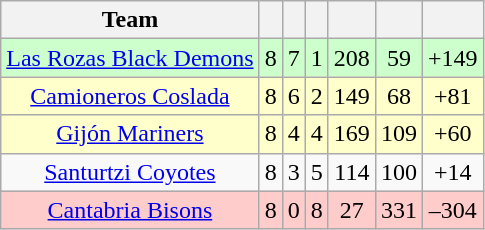<table class="wikitable sortable" style="text-align: center;">
<tr>
<th>Team</th>
<th></th>
<th></th>
<th></th>
<th></th>
<th></th>
<th></th>
</tr>
<tr bgcolor=#ccffcc>
<td><a href='#'>Las Rozas Black Demons</a></td>
<td>8</td>
<td>7</td>
<td>1</td>
<td>208</td>
<td>59</td>
<td>+149</td>
</tr>
<tr bgcolor=#FFFFCC>
<td><a href='#'>Camioneros Coslada</a></td>
<td>8</td>
<td>6</td>
<td>2</td>
<td>149</td>
<td>68</td>
<td>+81</td>
</tr>
<tr bgcolor=#FFFFCC>
<td><a href='#'>Gijón Mariners</a></td>
<td>8</td>
<td>4</td>
<td>4</td>
<td>169</td>
<td>109</td>
<td>+60</td>
</tr>
<tr>
<td><a href='#'>Santurtzi Coyotes</a></td>
<td>8</td>
<td>3</td>
<td>5</td>
<td>114</td>
<td>100</td>
<td>+14</td>
</tr>
<tr bgcolor=#ffcccc>
<td><a href='#'>Cantabria Bisons</a></td>
<td>8</td>
<td>0</td>
<td>8</td>
<td>27</td>
<td>331</td>
<td>–304</td>
</tr>
</table>
